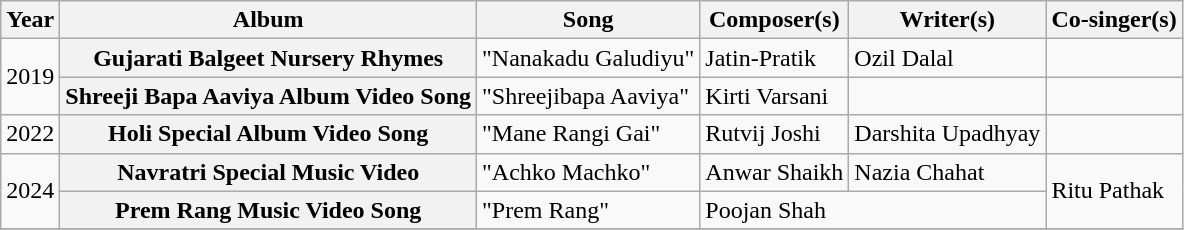<table class="wikitable plainrowheaders">
<tr>
<th scope="col">Year</th>
<th scope="col">Album</th>
<th scope="col">Song</th>
<th scope="col">Composer(s)</th>
<th scope="col">Writer(s)</th>
<th scope="col">Co-singer(s)</th>
</tr>
<tr>
<td rowspan="2">2019</td>
<th>Gujarati Balgeet Nursery Rhymes</th>
<td>"Nanakadu Galudiyu"</td>
<td>Jatin-Pratik</td>
<td>Ozil Dalal</td>
<td></td>
</tr>
<tr>
<th>Shreeji Bapa Aaviya Album Video Song</th>
<td>"Shreejibapa Aaviya"</td>
<td>Kirti Varsani</td>
<td></td>
<td></td>
</tr>
<tr>
<td>2022</td>
<th>Holi Special Album Video Song</th>
<td>"Mane Rangi Gai"</td>
<td>Rutvij Joshi</td>
<td>Darshita Upadhyay</td>
<td></td>
</tr>
<tr>
<td rowspan="2">2024</td>
<th>Navratri Special Music Video</th>
<td>"Achko Machko"</td>
<td>Anwar Shaikh</td>
<td>Nazia Chahat</td>
<td rowspan="2">Ritu Pathak</td>
</tr>
<tr>
<th>Prem Rang Music Video Song</th>
<td>"Prem Rang"</td>
<td colspan="2">Poojan Shah</td>
</tr>
<tr>
</tr>
</table>
